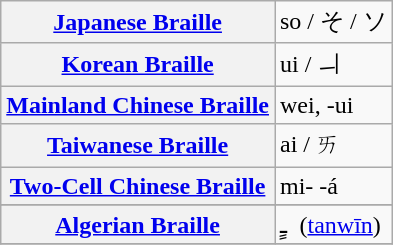<table class="wikitable">
<tr>
<th align=left><a href='#'>Japanese Braille</a></th>
<td>so / そ / ソ </td>
</tr>
<tr>
<th align=left><a href='#'>Korean Braille</a></th>
<td>ui / ㅢ </td>
</tr>
<tr>
<th align=left><a href='#'>Mainland Chinese Braille</a></th>
<td>wei, -ui </td>
</tr>
<tr>
<th align=left><a href='#'>Taiwanese Braille</a></th>
<td>ai / ㄞ</td>
</tr>
<tr>
<th align=left><a href='#'>Two-Cell Chinese Braille</a></th>
<td>mi- -á</td>
</tr>
<tr>
</tr>
<tr>
</tr>
<tr>
<th align=left><a href='#'>Algerian Braille</a></th>
<td>ـٍ ‎ (<a href='#'>tanwīn</a>)</td>
</tr>
<tr>
</tr>
</table>
